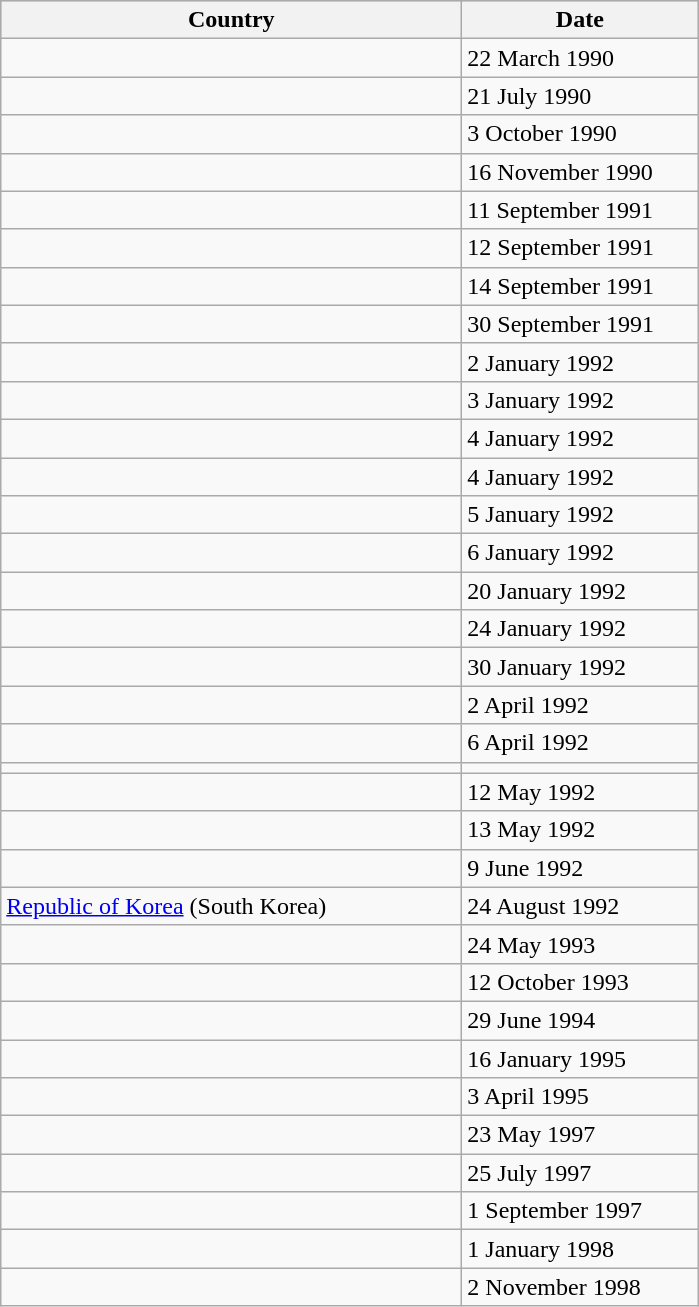<table class="wikitable" border=1 style="border-collapse: collapse;">
<tr bgcolor="#cccccc">
<th width=300>Country</th>
<th width=150>Date</th>
</tr>
<tr>
<td></td>
<td>22 March 1990</td>
</tr>
<tr>
<td></td>
<td>21 July 1990</td>
</tr>
<tr>
<td></td>
<td>3 October 1990</td>
</tr>
<tr>
<td><em></em></td>
<td>16 November 1990</td>
</tr>
<tr>
<td></td>
<td>11 September 1991</td>
</tr>
<tr>
<td></td>
<td>12 September 1991</td>
</tr>
<tr>
<td></td>
<td>14 September 1991</td>
</tr>
<tr>
<td></td>
<td>30 September 1991</td>
</tr>
<tr>
<td></td>
<td>2 January 1992</td>
</tr>
<tr>
<td></td>
<td>3 January 1992</td>
</tr>
<tr>
<td></td>
<td>4 January 1992</td>
</tr>
<tr>
<td></td>
<td>4 January 1992</td>
</tr>
<tr>
<td></td>
<td>5 January 1992</td>
</tr>
<tr>
<td></td>
<td>6 January 1992</td>
</tr>
<tr>
<td></td>
<td>20 January 1992</td>
</tr>
<tr>
<td></td>
<td>24 January 1992</td>
</tr>
<tr>
<td></td>
<td>30 January 1992</td>
</tr>
<tr>
<td></td>
<td>2 April 1992</td>
</tr>
<tr>
<td></td>
<td>6 April 1992</td>
</tr>
<tr>
<td></td>
<td></td>
</tr>
<tr>
<td></td>
<td>12 May 1992</td>
</tr>
<tr>
<td></td>
<td>13 May 1992</td>
</tr>
<tr>
<td></td>
<td>9 June 1992</td>
</tr>
<tr>
<td> <a href='#'>Republic of Korea</a> (South Korea)</td>
<td>24 August 1992</td>
</tr>
<tr>
<td></td>
<td>24 May 1993</td>
</tr>
<tr>
<td></td>
<td>12 October 1993</td>
</tr>
<tr>
<td></td>
<td>29 June 1994</td>
</tr>
<tr>
<td></td>
<td>16 January 1995</td>
</tr>
<tr>
<td></td>
<td>3 April 1995</td>
</tr>
<tr>
<td></td>
<td>23 May 1997</td>
</tr>
<tr>
<td></td>
<td>25 July 1997</td>
</tr>
<tr>
<td><em></em></td>
<td>1 September 1997</td>
</tr>
<tr>
<td></td>
<td>1 January 1998</td>
</tr>
<tr>
<td></td>
<td>2 November 1998</td>
</tr>
</table>
